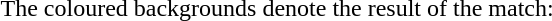<table width="100%">
<tr>
<td>The coloured backgrounds denote the result of the match:<br></td>
</tr>
</table>
